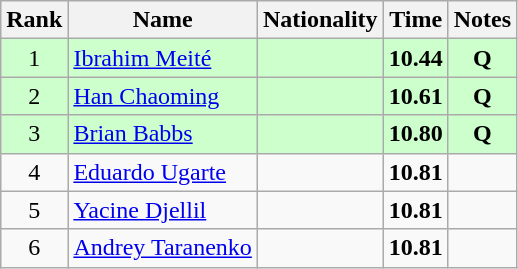<table class="wikitable sortable" style="text-align:center">
<tr>
<th>Rank</th>
<th>Name</th>
<th>Nationality</th>
<th>Time</th>
<th>Notes</th>
</tr>
<tr bgcolor=ccffcc>
<td>1</td>
<td align=left><a href='#'>Ibrahim Meité</a></td>
<td align=left></td>
<td><strong>10.44</strong></td>
<td><strong>Q</strong></td>
</tr>
<tr bgcolor=ccffcc>
<td>2</td>
<td align=left><a href='#'>Han Chaoming</a></td>
<td align=left></td>
<td><strong>10.61</strong></td>
<td><strong>Q</strong></td>
</tr>
<tr bgcolor=ccffcc>
<td>3</td>
<td align=left><a href='#'>Brian Babbs</a></td>
<td align=left></td>
<td><strong>10.80</strong></td>
<td><strong>Q</strong></td>
</tr>
<tr>
<td>4</td>
<td align=left><a href='#'>Eduardo Ugarte</a></td>
<td align="left"></td>
<td><strong>10.81</strong></td>
<td></td>
</tr>
<tr>
<td>5</td>
<td align=left><a href='#'>Yacine Djellil</a></td>
<td align=left></td>
<td><strong>10.81</strong></td>
<td></td>
</tr>
<tr>
<td>6</td>
<td align=left><a href='#'>Andrey Taranenko</a></td>
<td align=left></td>
<td><strong>10.81</strong></td>
<td></td>
</tr>
</table>
